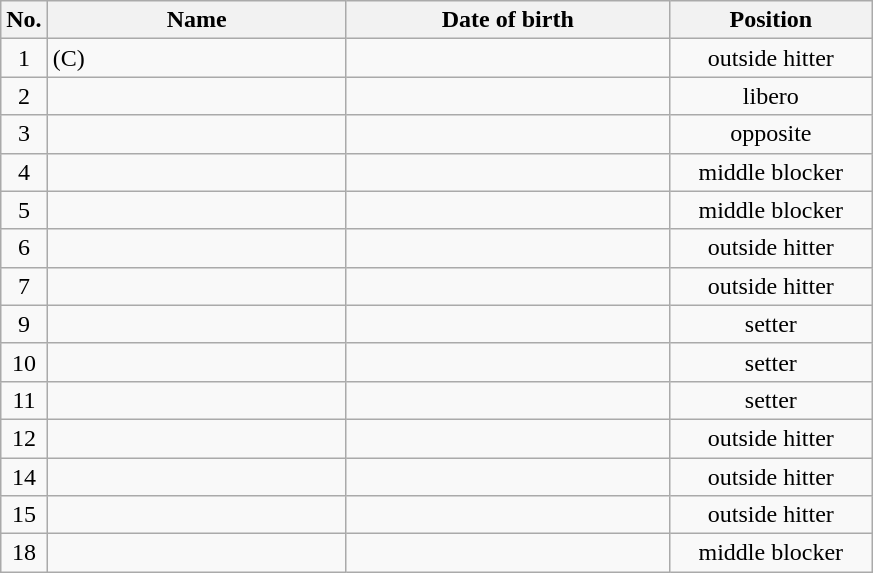<table class="wikitable sortable" style="font-size:100%; text-align:center;">
<tr>
<th>No.</th>
<th style="width:12em">Name</th>
<th style="width:13em">Date of birth</th>
<th style="width:8em">Position</th>
</tr>
<tr>
<td>1</td>
<td align=left>  (C)</td>
<td align=right></td>
<td>outside hitter</td>
</tr>
<tr>
<td>2</td>
<td align=left> </td>
<td align=right></td>
<td>libero</td>
</tr>
<tr>
<td>3</td>
<td align=left> </td>
<td align=right></td>
<td>opposite</td>
</tr>
<tr>
<td>4</td>
<td align=left> </td>
<td align=right></td>
<td>middle blocker</td>
</tr>
<tr>
<td>5</td>
<td align=left> </td>
<td align=right></td>
<td>middle blocker</td>
</tr>
<tr>
<td>6</td>
<td align=left> </td>
<td align=right></td>
<td>outside hitter</td>
</tr>
<tr>
<td>7</td>
<td align=left> </td>
<td align=right></td>
<td>outside hitter</td>
</tr>
<tr>
<td>9</td>
<td align=left> </td>
<td align=right></td>
<td>setter</td>
</tr>
<tr>
<td>10</td>
<td align=left> </td>
<td align=right></td>
<td>setter</td>
</tr>
<tr>
<td>11</td>
<td align=left> </td>
<td align=right></td>
<td>setter</td>
</tr>
<tr>
<td>12</td>
<td align=left> </td>
<td align=right></td>
<td>outside hitter</td>
</tr>
<tr>
<td>14</td>
<td align=left> </td>
<td align=right></td>
<td>outside hitter</td>
</tr>
<tr>
<td>15</td>
<td align=left> </td>
<td align=right></td>
<td>outside hitter</td>
</tr>
<tr>
<td>18</td>
<td align=left> </td>
<td align=right></td>
<td>middle blocker</td>
</tr>
</table>
